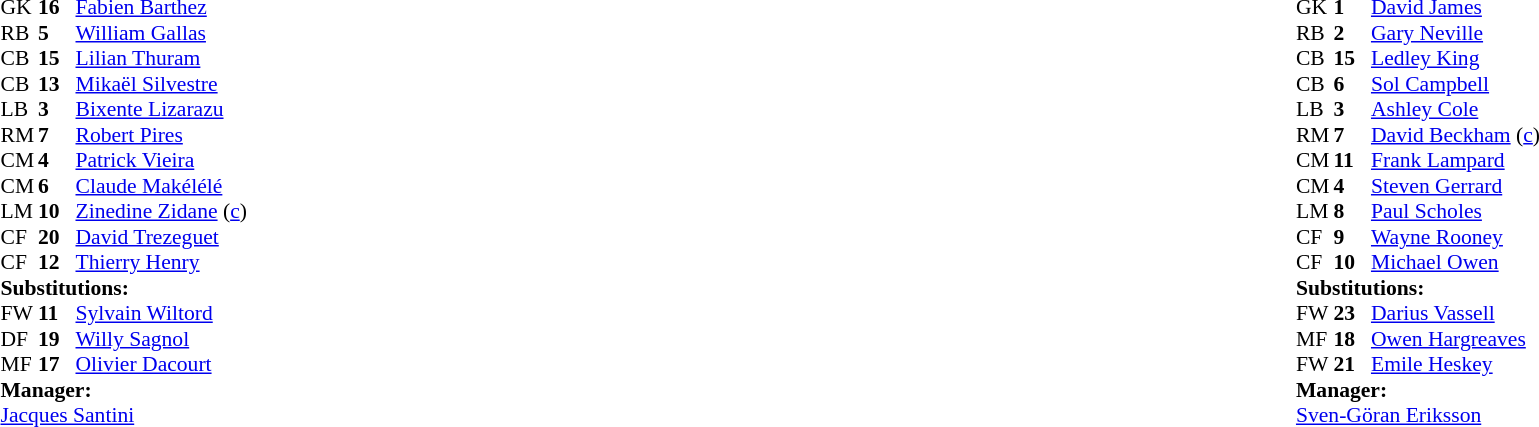<table style="width:100%;">
<tr>
<td style="vertical-align:top; width:40%;"><br><table style="font-size:90%" cellspacing="0" cellpadding="0">
<tr>
<th width="25"></th>
<th width="25"></th>
</tr>
<tr>
<td>GK</td>
<td><strong>16</strong></td>
<td><a href='#'>Fabien Barthez</a></td>
</tr>
<tr>
<td>RB</td>
<td><strong>5</strong></td>
<td><a href='#'>William Gallas</a></td>
</tr>
<tr>
<td>CB</td>
<td><strong>15</strong></td>
<td><a href='#'>Lilian Thuram</a></td>
</tr>
<tr>
<td>CB</td>
<td><strong>13</strong></td>
<td><a href='#'>Mikaël Silvestre</a></td>
<td></td>
<td></td>
</tr>
<tr>
<td>LB</td>
<td><strong>3</strong></td>
<td><a href='#'>Bixente Lizarazu</a></td>
</tr>
<tr>
<td>RM</td>
<td><strong>7</strong></td>
<td><a href='#'>Robert Pires</a></td>
<td></td>
<td></td>
</tr>
<tr>
<td>CM</td>
<td><strong>4</strong></td>
<td><a href='#'>Patrick Vieira</a></td>
</tr>
<tr>
<td>CM</td>
<td><strong>6</strong></td>
<td><a href='#'>Claude Makélélé</a></td>
<td></td>
<td></td>
</tr>
<tr>
<td>LM</td>
<td><strong>10</strong></td>
<td><a href='#'>Zinedine Zidane</a> (<a href='#'>c</a>)</td>
</tr>
<tr>
<td>CF</td>
<td><strong>20</strong></td>
<td><a href='#'>David Trezeguet</a></td>
</tr>
<tr>
<td>CF</td>
<td><strong>12</strong></td>
<td><a href='#'>Thierry Henry</a></td>
</tr>
<tr>
<td colspan=3><strong>Substitutions:</strong></td>
</tr>
<tr>
<td>FW</td>
<td><strong>11</strong></td>
<td><a href='#'>Sylvain Wiltord</a></td>
<td></td>
<td></td>
</tr>
<tr>
<td>DF</td>
<td><strong>19</strong></td>
<td><a href='#'>Willy Sagnol</a></td>
<td></td>
<td></td>
</tr>
<tr>
<td>MF</td>
<td><strong>17</strong></td>
<td><a href='#'>Olivier Dacourt</a></td>
<td></td>
<td></td>
</tr>
<tr>
<td colspan=3><strong>Manager:</strong></td>
</tr>
<tr>
<td colspan=3><a href='#'>Jacques Santini</a></td>
</tr>
</table>
</td>
<td valign="top"></td>
<td style="vertical-align:top; width:50%;"><br><table style="font-size:90%; margin:auto;" cellspacing="0" cellpadding="0">
<tr>
<th width=25></th>
<th width=25></th>
</tr>
<tr>
<td>GK</td>
<td><strong>1</strong></td>
<td><a href='#'>David James</a></td>
<td></td>
</tr>
<tr>
<td>RB</td>
<td><strong>2</strong></td>
<td><a href='#'>Gary Neville</a></td>
</tr>
<tr>
<td>CB</td>
<td><strong>15</strong></td>
<td><a href='#'>Ledley King</a></td>
</tr>
<tr>
<td>CB</td>
<td><strong>6</strong></td>
<td><a href='#'>Sol Campbell</a></td>
</tr>
<tr>
<td>LB</td>
<td><strong>3</strong></td>
<td><a href='#'>Ashley Cole</a></td>
</tr>
<tr>
<td>RM</td>
<td><strong>7</strong></td>
<td><a href='#'>David Beckham</a> (<a href='#'>c</a>)</td>
</tr>
<tr>
<td>CM</td>
<td><strong>11</strong></td>
<td><a href='#'>Frank Lampard</a></td>
<td></td>
</tr>
<tr>
<td>CM</td>
<td><strong>4</strong></td>
<td><a href='#'>Steven Gerrard</a></td>
</tr>
<tr>
<td>LM</td>
<td><strong>8</strong></td>
<td><a href='#'>Paul Scholes</a></td>
<td></td>
<td></td>
</tr>
<tr>
<td>CF</td>
<td><strong>9</strong></td>
<td><a href='#'>Wayne Rooney</a></td>
<td></td>
<td></td>
</tr>
<tr>
<td>CF</td>
<td><strong>10</strong></td>
<td><a href='#'>Michael Owen</a></td>
<td></td>
<td></td>
</tr>
<tr>
<td colspan=3><strong>Substitutions:</strong></td>
</tr>
<tr>
<td>FW</td>
<td><strong>23</strong></td>
<td><a href='#'>Darius Vassell</a></td>
<td></td>
<td></td>
</tr>
<tr>
<td>MF</td>
<td><strong>18</strong></td>
<td><a href='#'>Owen Hargreaves</a></td>
<td></td>
<td></td>
</tr>
<tr>
<td>FW</td>
<td><strong>21</strong></td>
<td><a href='#'>Emile Heskey</a></td>
<td></td>
<td></td>
</tr>
<tr>
<td colspan=3><strong>Manager:</strong></td>
</tr>
<tr>
<td colspan=3> <a href='#'>Sven-Göran Eriksson</a></td>
</tr>
</table>
</td>
</tr>
</table>
